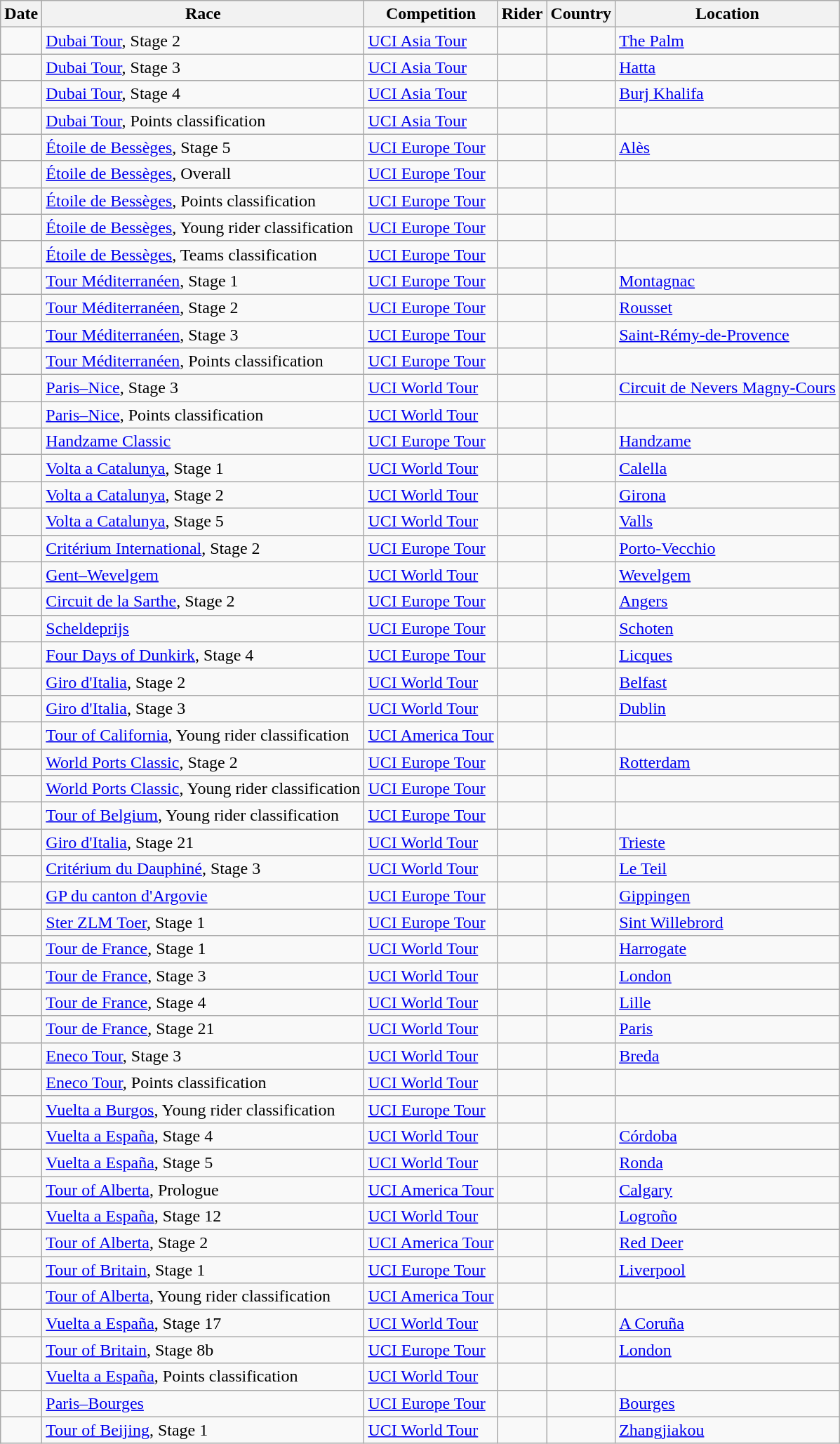<table class="wikitable sortable">
<tr>
<th>Date</th>
<th>Race</th>
<th>Competition</th>
<th>Rider</th>
<th>Country</th>
<th>Location</th>
</tr>
<tr>
<td></td>
<td><a href='#'>Dubai Tour</a>, Stage 2</td>
<td><a href='#'>UCI Asia Tour</a></td>
<td></td>
<td></td>
<td><a href='#'>The Palm</a></td>
</tr>
<tr>
<td></td>
<td><a href='#'>Dubai Tour</a>, Stage 3</td>
<td><a href='#'>UCI Asia Tour</a></td>
<td></td>
<td></td>
<td><a href='#'>Hatta</a></td>
</tr>
<tr>
<td></td>
<td><a href='#'>Dubai Tour</a>, Stage 4</td>
<td><a href='#'>UCI Asia Tour</a></td>
<td></td>
<td></td>
<td><a href='#'>Burj Khalifa</a></td>
</tr>
<tr>
<td></td>
<td><a href='#'>Dubai Tour</a>, Points classification</td>
<td><a href='#'>UCI Asia Tour</a></td>
<td></td>
<td></td>
<td></td>
</tr>
<tr>
<td></td>
<td><a href='#'>Étoile de Bessèges</a>, Stage 5</td>
<td><a href='#'>UCI Europe Tour</a></td>
<td></td>
<td></td>
<td><a href='#'>Alès</a></td>
</tr>
<tr>
<td></td>
<td><a href='#'>Étoile de Bessèges</a>, Overall</td>
<td><a href='#'>UCI Europe Tour</a></td>
<td></td>
<td></td>
<td></td>
</tr>
<tr>
<td></td>
<td><a href='#'>Étoile de Bessèges</a>, Points classification</td>
<td><a href='#'>UCI Europe Tour</a></td>
<td></td>
<td></td>
<td></td>
</tr>
<tr>
<td></td>
<td><a href='#'>Étoile de Bessèges</a>, Young rider classification</td>
<td><a href='#'>UCI Europe Tour</a></td>
<td></td>
<td></td>
<td></td>
</tr>
<tr>
<td></td>
<td><a href='#'>Étoile de Bessèges</a>, Teams classification</td>
<td><a href='#'>UCI Europe Tour</a></td>
<td align="center"></td>
<td></td>
<td></td>
</tr>
<tr>
<td></td>
<td><a href='#'>Tour Méditerranéen</a>, Stage 1</td>
<td><a href='#'>UCI Europe Tour</a></td>
<td></td>
<td></td>
<td><a href='#'>Montagnac</a></td>
</tr>
<tr>
<td></td>
<td><a href='#'>Tour Méditerranéen</a>, Stage 2</td>
<td><a href='#'>UCI Europe Tour</a></td>
<td></td>
<td></td>
<td><a href='#'>Rousset</a></td>
</tr>
<tr>
<td></td>
<td><a href='#'>Tour Méditerranéen</a>, Stage 3</td>
<td><a href='#'>UCI Europe Tour</a></td>
<td></td>
<td></td>
<td><a href='#'>Saint-Rémy-de-Provence</a></td>
</tr>
<tr>
<td></td>
<td><a href='#'>Tour Méditerranéen</a>, Points classification</td>
<td><a href='#'>UCI Europe Tour</a></td>
<td></td>
<td></td>
<td></td>
</tr>
<tr>
<td></td>
<td><a href='#'>Paris–Nice</a>, Stage 3</td>
<td><a href='#'>UCI World Tour</a></td>
<td></td>
<td></td>
<td><a href='#'>Circuit de Nevers Magny-Cours</a></td>
</tr>
<tr>
<td></td>
<td><a href='#'>Paris–Nice</a>, Points classification</td>
<td><a href='#'>UCI World Tour</a></td>
<td></td>
<td></td>
<td></td>
</tr>
<tr>
<td></td>
<td><a href='#'>Handzame Classic</a></td>
<td><a href='#'>UCI Europe Tour</a></td>
<td></td>
<td></td>
<td><a href='#'>Handzame</a></td>
</tr>
<tr>
<td></td>
<td><a href='#'>Volta a Catalunya</a>, Stage 1</td>
<td><a href='#'>UCI World Tour</a></td>
<td></td>
<td></td>
<td><a href='#'>Calella</a></td>
</tr>
<tr>
<td></td>
<td><a href='#'>Volta a Catalunya</a>, Stage 2</td>
<td><a href='#'>UCI World Tour</a></td>
<td></td>
<td></td>
<td><a href='#'>Girona</a></td>
</tr>
<tr>
<td></td>
<td><a href='#'>Volta a Catalunya</a>, Stage 5</td>
<td><a href='#'>UCI World Tour</a></td>
<td></td>
<td></td>
<td><a href='#'>Valls</a></td>
</tr>
<tr>
<td></td>
<td><a href='#'>Critérium International</a>, Stage 2</td>
<td><a href='#'>UCI Europe Tour</a></td>
<td></td>
<td></td>
<td><a href='#'>Porto-Vecchio</a></td>
</tr>
<tr>
<td></td>
<td><a href='#'>Gent–Wevelgem</a></td>
<td><a href='#'>UCI World Tour</a></td>
<td></td>
<td></td>
<td><a href='#'>Wevelgem</a></td>
</tr>
<tr>
<td></td>
<td><a href='#'>Circuit de la Sarthe</a>, Stage 2</td>
<td><a href='#'>UCI Europe Tour</a></td>
<td></td>
<td></td>
<td><a href='#'>Angers</a></td>
</tr>
<tr>
<td></td>
<td><a href='#'>Scheldeprijs</a></td>
<td><a href='#'>UCI Europe Tour</a></td>
<td></td>
<td></td>
<td><a href='#'>Schoten</a></td>
</tr>
<tr>
<td></td>
<td><a href='#'>Four Days of Dunkirk</a>, Stage 4</td>
<td><a href='#'>UCI Europe Tour</a></td>
<td></td>
<td></td>
<td><a href='#'>Licques</a></td>
</tr>
<tr>
<td></td>
<td><a href='#'>Giro d'Italia</a>, Stage 2</td>
<td><a href='#'>UCI World Tour</a></td>
<td></td>
<td></td>
<td><a href='#'>Belfast</a></td>
</tr>
<tr>
<td></td>
<td><a href='#'>Giro d'Italia</a>, Stage 3</td>
<td><a href='#'>UCI World Tour</a></td>
<td></td>
<td></td>
<td><a href='#'>Dublin</a></td>
</tr>
<tr>
<td></td>
<td><a href='#'>Tour of California</a>, Young rider classification</td>
<td><a href='#'>UCI America Tour</a></td>
<td></td>
<td></td>
<td></td>
</tr>
<tr>
<td></td>
<td><a href='#'>World Ports Classic</a>, Stage 2</td>
<td><a href='#'>UCI Europe Tour</a></td>
<td></td>
<td></td>
<td><a href='#'>Rotterdam</a></td>
</tr>
<tr>
<td></td>
<td><a href='#'>World Ports Classic</a>, Young rider classification</td>
<td><a href='#'>UCI Europe Tour</a></td>
<td></td>
<td align="center"></td>
<td></td>
</tr>
<tr>
<td></td>
<td><a href='#'>Tour of Belgium</a>, Young rider classification</td>
<td><a href='#'>UCI Europe Tour</a></td>
<td></td>
<td></td>
<td></td>
</tr>
<tr>
<td></td>
<td><a href='#'>Giro d'Italia</a>, Stage 21</td>
<td><a href='#'>UCI World Tour</a></td>
<td></td>
<td></td>
<td><a href='#'>Trieste</a></td>
</tr>
<tr>
<td></td>
<td><a href='#'>Critérium du Dauphiné</a>, Stage 3</td>
<td><a href='#'>UCI World Tour</a></td>
<td></td>
<td></td>
<td><a href='#'>Le Teil</a></td>
</tr>
<tr>
<td></td>
<td><a href='#'>GP du canton d'Argovie</a></td>
<td><a href='#'>UCI Europe Tour</a></td>
<td></td>
<td></td>
<td><a href='#'>Gippingen</a></td>
</tr>
<tr>
<td></td>
<td><a href='#'>Ster ZLM Toer</a>, Stage 1</td>
<td><a href='#'>UCI Europe Tour</a></td>
<td></td>
<td></td>
<td><a href='#'>Sint Willebrord</a></td>
</tr>
<tr>
<td></td>
<td><a href='#'>Tour de France</a>, Stage 1</td>
<td><a href='#'>UCI World Tour</a></td>
<td></td>
<td></td>
<td><a href='#'>Harrogate</a></td>
</tr>
<tr>
<td></td>
<td><a href='#'>Tour de France</a>, Stage 3</td>
<td><a href='#'>UCI World Tour</a></td>
<td></td>
<td></td>
<td><a href='#'>London</a></td>
</tr>
<tr>
<td></td>
<td><a href='#'>Tour de France</a>, Stage 4</td>
<td><a href='#'>UCI World Tour</a></td>
<td></td>
<td></td>
<td><a href='#'>Lille</a></td>
</tr>
<tr>
<td></td>
<td><a href='#'>Tour de France</a>, Stage 21</td>
<td><a href='#'>UCI World Tour</a></td>
<td></td>
<td></td>
<td><a href='#'>Paris</a></td>
</tr>
<tr>
<td></td>
<td><a href='#'>Eneco Tour</a>, Stage 3</td>
<td><a href='#'>UCI World Tour</a></td>
<td></td>
<td></td>
<td><a href='#'>Breda</a></td>
</tr>
<tr>
<td></td>
<td><a href='#'>Eneco Tour</a>, Points classification</td>
<td><a href='#'>UCI World Tour</a></td>
<td></td>
<td align="center"></td>
<td></td>
</tr>
<tr>
<td></td>
<td><a href='#'>Vuelta a Burgos</a>, Young rider classification</td>
<td><a href='#'>UCI Europe Tour</a></td>
<td></td>
<td></td>
<td></td>
</tr>
<tr>
<td></td>
<td><a href='#'>Vuelta a España</a>, Stage 4</td>
<td><a href='#'>UCI World Tour</a></td>
<td></td>
<td></td>
<td><a href='#'>Córdoba</a></td>
</tr>
<tr>
<td></td>
<td><a href='#'>Vuelta a España</a>, Stage 5</td>
<td><a href='#'>UCI World Tour</a></td>
<td></td>
<td></td>
<td><a href='#'>Ronda</a></td>
</tr>
<tr>
<td></td>
<td><a href='#'>Tour of Alberta</a>, Prologue</td>
<td><a href='#'>UCI America Tour</a></td>
<td></td>
<td></td>
<td><a href='#'>Calgary</a></td>
</tr>
<tr>
<td></td>
<td><a href='#'>Vuelta a España</a>, Stage 12</td>
<td><a href='#'>UCI World Tour</a></td>
<td></td>
<td></td>
<td><a href='#'>Logroño</a></td>
</tr>
<tr>
<td></td>
<td><a href='#'>Tour of Alberta</a>, Stage 2</td>
<td><a href='#'>UCI America Tour</a></td>
<td></td>
<td></td>
<td><a href='#'>Red Deer</a></td>
</tr>
<tr>
<td></td>
<td><a href='#'>Tour of Britain</a>, Stage 1</td>
<td><a href='#'>UCI Europe Tour</a></td>
<td></td>
<td></td>
<td><a href='#'>Liverpool</a></td>
</tr>
<tr>
<td></td>
<td><a href='#'>Tour of Alberta</a>, Young rider classification</td>
<td><a href='#'>UCI America Tour</a></td>
<td></td>
<td></td>
<td></td>
</tr>
<tr>
<td></td>
<td><a href='#'>Vuelta a España</a>, Stage 17</td>
<td><a href='#'>UCI World Tour</a></td>
<td></td>
<td></td>
<td><a href='#'>A Coruña</a></td>
</tr>
<tr>
<td></td>
<td><a href='#'>Tour of Britain</a>, Stage 8b</td>
<td><a href='#'>UCI Europe Tour</a></td>
<td></td>
<td></td>
<td><a href='#'>London</a></td>
</tr>
<tr>
<td></td>
<td><a href='#'>Vuelta a España</a>, Points classification</td>
<td><a href='#'>UCI World Tour</a></td>
<td></td>
<td></td>
<td></td>
</tr>
<tr>
<td></td>
<td><a href='#'>Paris–Bourges</a></td>
<td><a href='#'>UCI Europe Tour</a></td>
<td></td>
<td></td>
<td><a href='#'>Bourges</a></td>
</tr>
<tr>
<td></td>
<td><a href='#'>Tour of Beijing</a>, Stage 1</td>
<td><a href='#'>UCI World Tour</a></td>
<td></td>
<td></td>
<td><a href='#'>Zhangjiakou</a></td>
</tr>
</table>
